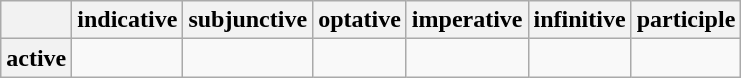<table class="wikitable">
<tr>
<th></th>
<th>indicative</th>
<th>subjunctive</th>
<th>optative</th>
<th>imperative</th>
<th>infinitive</th>
<th>participle</th>
</tr>
<tr>
<th>active</th>
<td></td>
<td></td>
<td></td>
<td></td>
<td></td>
<td></td>
</tr>
</table>
